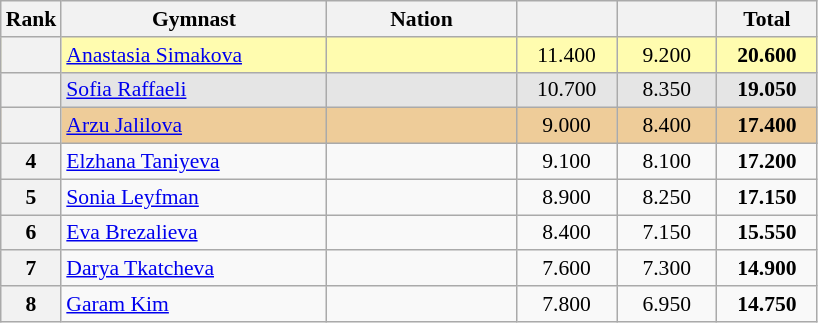<table class="wikitable sortable" style="text-align:center; font-size:90%">
<tr>
<th scope="col" style="width:20px;">Rank</th>
<th scope="col" style="width:170px;">Gymnast</th>
<th scope="col" style="width:120px;">Nation</th>
<th scope="col" style="width:60px;"></th>
<th scope="col" style="width:60px;"></th>
<th scope="col" style="width:60px;">Total</th>
</tr>
<tr bgcolor="fffcaf">
<th scope="row"></th>
<td align="left"><a href='#'>Anastasia Simakova</a></td>
<td style="text-align:left;"></td>
<td>11.400</td>
<td>9.200</td>
<td><strong>20.600</strong></td>
</tr>
<tr bgcolor="e5e5e5">
<th scope="row"></th>
<td align="left"><a href='#'>Sofia Raffaeli</a></td>
<td style="text-align:left;"></td>
<td>10.700</td>
<td>8.350</td>
<td><strong>19.050</strong></td>
</tr>
<tr bgcolor="eecc99">
<th scope="row"></th>
<td align="left"><a href='#'>Arzu Jalilova</a></td>
<td style="text-align:left;"></td>
<td>9.000</td>
<td>8.400</td>
<td><strong>17.400</strong></td>
</tr>
<tr>
<th scope="row">4</th>
<td align="left"><a href='#'>Elzhana Taniyeva</a></td>
<td style="text-align:left;"></td>
<td>9.100</td>
<td>8.100</td>
<td><strong>17.200</strong></td>
</tr>
<tr>
<th scope="row">5</th>
<td align="left"><a href='#'>Sonia Leyfman</a></td>
<td style="text-align:left;"></td>
<td>8.900</td>
<td>8.250</td>
<td><strong>17.150</strong></td>
</tr>
<tr>
<th scope="row">6</th>
<td align="left"><a href='#'>Eva Brezalieva</a></td>
<td style="text-align:left;"></td>
<td>8.400</td>
<td>7.150</td>
<td><strong>15.550</strong></td>
</tr>
<tr>
<th scope="row">7</th>
<td align="left"><a href='#'>Darya Tkatcheva</a></td>
<td style="text-align:left;"></td>
<td>7.600</td>
<td>7.300</td>
<td><strong>14.900</strong></td>
</tr>
<tr>
<th scope="row">8</th>
<td align="left"><a href='#'>Garam Kim</a></td>
<td style="text-align:left;"></td>
<td>7.800</td>
<td>6.950</td>
<td><strong>14.750</strong></td>
</tr>
</table>
